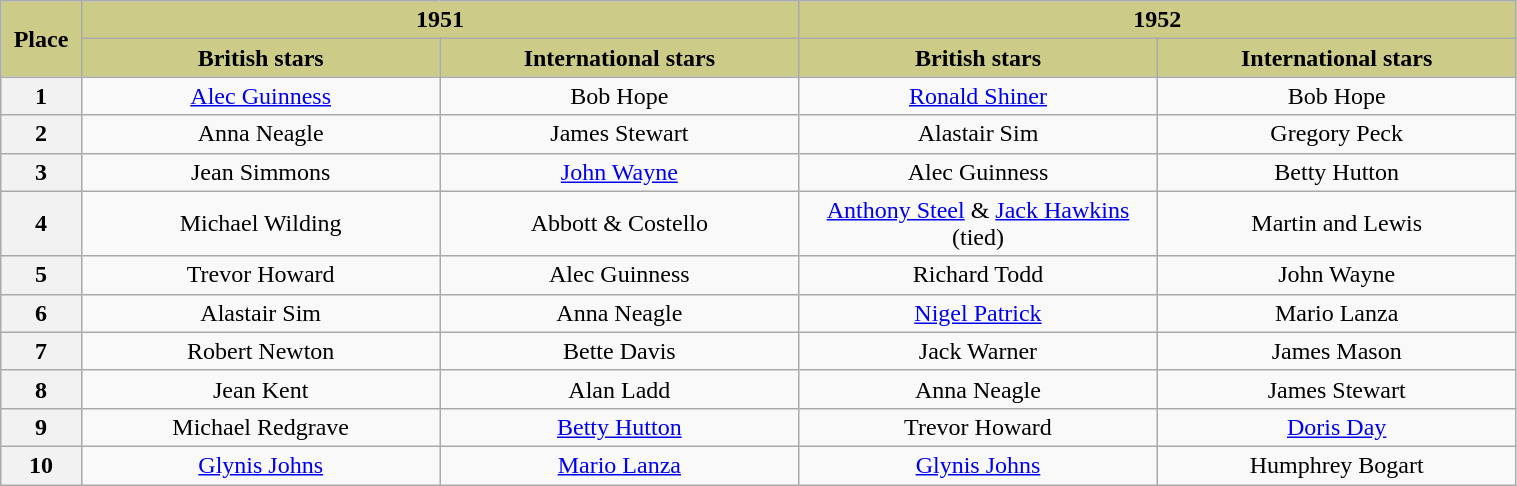<table class="wikitable" width="80%">
<tr>
<th scope="col" style="background:#CC8" width="4%" rowspan="2">Place</th>
<th style="background:#CC8" colspan="2">1951</th>
<th style="background:#CC8" colspan="2">1952</th>
</tr>
<tr>
<th style="background:#CC8" width="19%">British stars</th>
<th style="background:#CC8" width="19%">International stars</th>
<th style="background:#CC8" width="19%">British stars</th>
<th style="background:#CC8" width="19%">International stars</th>
</tr>
<tr align="center">
<th scope="row">1</th>
<td><a href='#'>Alec Guinness</a></td>
<td>Bob Hope</td>
<td><a href='#'>Ronald Shiner</a></td>
<td>Bob Hope</td>
</tr>
<tr align="center">
<th scope="row">2</th>
<td>Anna Neagle</td>
<td>James Stewart</td>
<td>Alastair Sim</td>
<td>Gregory Peck</td>
</tr>
<tr align="center">
<th scope="row">3</th>
<td>Jean Simmons</td>
<td><a href='#'>John Wayne</a></td>
<td>Alec Guinness</td>
<td>Betty Hutton</td>
</tr>
<tr align="center">
<th scope="row">4</th>
<td>Michael Wilding</td>
<td>Abbott & Costello</td>
<td><a href='#'>Anthony Steel</a> & <a href='#'>Jack Hawkins</a> (tied)</td>
<td>Martin and Lewis</td>
</tr>
<tr align="center">
<th scope="row">5</th>
<td>Trevor Howard</td>
<td>Alec Guinness</td>
<td>Richard Todd</td>
<td>John Wayne</td>
</tr>
<tr align="center">
<th scope="row">6</th>
<td>Alastair Sim</td>
<td>Anna Neagle</td>
<td><a href='#'>Nigel Patrick</a></td>
<td>Mario Lanza</td>
</tr>
<tr align="center">
<th scope="row">7</th>
<td>Robert Newton</td>
<td>Bette Davis</td>
<td>Jack Warner</td>
<td>James Mason</td>
</tr>
<tr align="center">
<th scope="row">8</th>
<td>Jean Kent</td>
<td>Alan Ladd</td>
<td>Anna Neagle</td>
<td>James Stewart</td>
</tr>
<tr align="center">
<th scope="row">9</th>
<td>Michael Redgrave</td>
<td><a href='#'>Betty Hutton</a></td>
<td>Trevor Howard</td>
<td><a href='#'>Doris Day</a></td>
</tr>
<tr align="center">
<th scope="row">10</th>
<td><a href='#'>Glynis Johns</a></td>
<td><a href='#'>Mario Lanza</a></td>
<td><a href='#'>Glynis Johns</a></td>
<td>Humphrey Bogart</td>
</tr>
</table>
